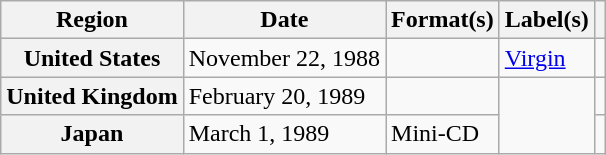<table class="wikitable plainrowheaders">
<tr>
<th scope="col">Region</th>
<th scope="col">Date</th>
<th scope="col">Format(s)</th>
<th scope="col">Label(s)</th>
<th scope="col"></th>
</tr>
<tr>
<th scope="row">United States</th>
<td>November 22, 1988</td>
<td></td>
<td><a href='#'>Virgin</a></td>
<td></td>
</tr>
<tr>
<th scope="row">United Kingdom</th>
<td>February 20, 1989</td>
<td></td>
<td rowspan="2"></td>
<td></td>
</tr>
<tr>
<th scope="row">Japan</th>
<td>March 1, 1989</td>
<td>Mini-CD</td>
<td></td>
</tr>
</table>
